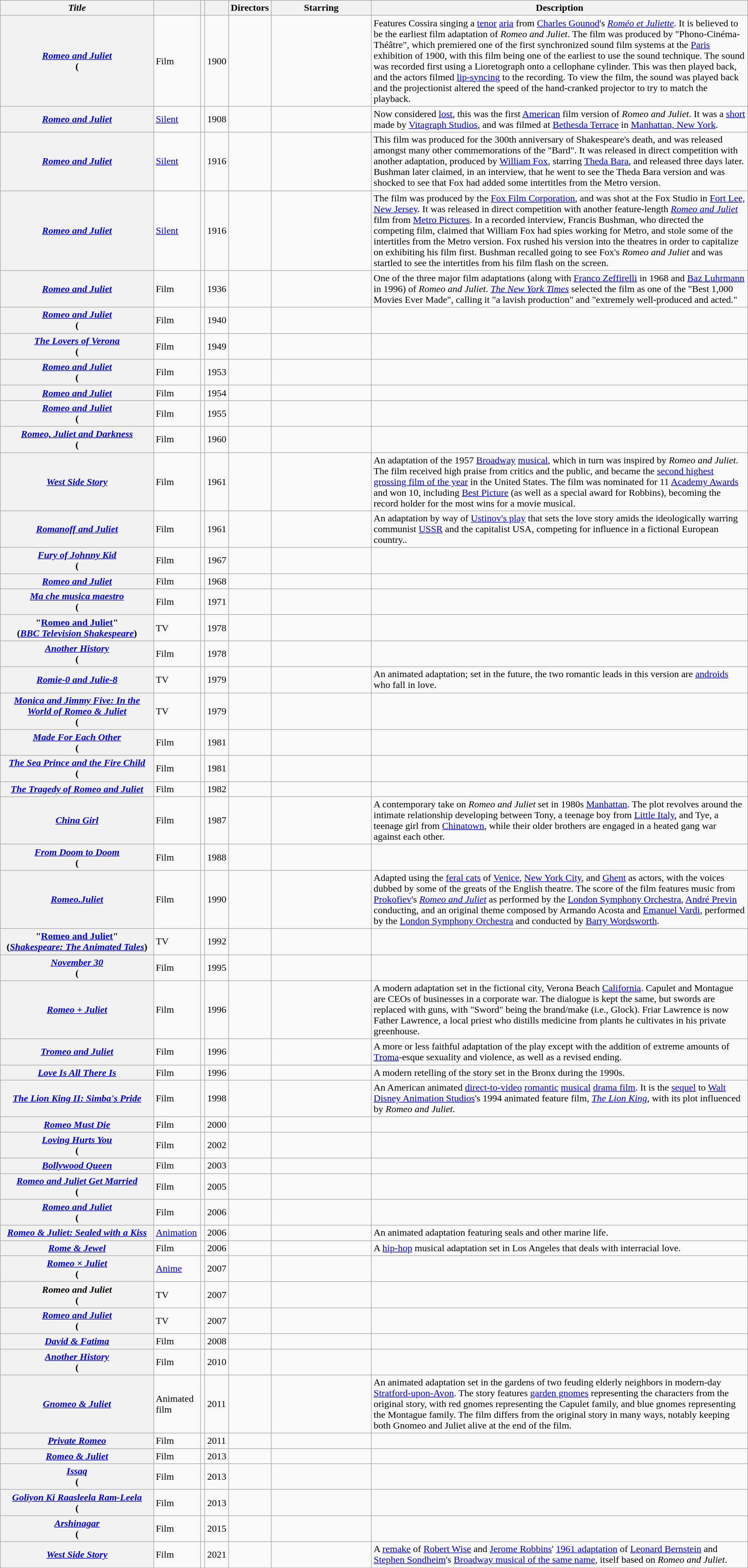<table class="wikitable sortable">
<tr>
<th scope="col"><em>Title</em></th>
<th scope="col"></th>
<th scope="col"></th>
<th scope="col"></th>
<th scope="col" class="unsortable">Directors</th>
<th scope="col" class="unsortable" style="min-width: 10em">Starring</th>
<th scope="col" class="unsortable" style="min-width: 15em">Description</th>
</tr>
<tr>
<th scope="row" style="white-space: normal"><em><a href='#'>Romeo and Juliet</a></em><br>(</th>
<td>Film</td>
<td></td>
<td>1900</td>
<td></td>
<td></td>
<td>Features Cossira singing a <a href='#'>tenor</a> <a href='#'>aria</a> from <a href='#'>Charles Gounod</a>'s <em><a href='#'>Roméo et Juliette</a></em>. It is believed to be the earliest film adaptation of <em>Romeo and Juliet</em>. The film was produced by "Phono-Cinéma-Théâtre", which premiered one of the first synchronized sound film systems at the <a href='#'>Paris</a> exhibition of 1900, with this film being one of the earliest to use the sound technique. The sound was recorded first using a Lioretograph onto a cellophane cylinder. This was then played back, and the actors filmed <a href='#'>lip-syncing</a> to the recording. To view the film, the sound was played back and the projectionist altered the speed of the hand-cranked projector to try to match the playback.</td>
</tr>
<tr>
<th scope="row" style="white-space: nowrap"><em><a href='#'>Romeo and Juliet</a></em></th>
<td><a href='#'>Silent</a></td>
<td></td>
<td>1908</td>
<td></td>
<td></td>
<td>Now considered <a href='#'>lost</a>, this was the first <a href='#'>American</a> film version of <em>Romeo and Juliet</em>. It was a <a href='#'>short</a> made by <a href='#'>Vitagraph Studios</a>, and was filmed at <a href='#'>Bethesda Terrace</a> in <a href='#'>Manhattan, New York</a>.</td>
</tr>
<tr>
<th scope="row" style="white-space: nowrap"><em><a href='#'>Romeo and Juliet</a></em></th>
<td><a href='#'>Silent</a></td>
<td></td>
<td>1916</td>
<td></td>
<td></td>
<td>This film was produced for the 300th anniversary of Shakespeare's death, and was released amongst many other commemorations of the "Bard". It was released in direct competition with another adaptation, produced by <a href='#'>William Fox</a>, starring <a href='#'>Theda Bara</a>, and released three days later. Bushman later claimed, in an interview, that he went to see the Theda Bara version and was shocked to see that Fox had added some intertitles from the Metro version.</td>
</tr>
<tr>
<th scope="row" style="white-space: nowrap"><em><a href='#'>Romeo and Juliet</a></em></th>
<td><a href='#'>Silent</a></td>
<td></td>
<td>1916</td>
<td></td>
<td></td>
<td>The film was produced by the <a href='#'>Fox Film Corporation</a>, and was shot at the Fox Studio in <a href='#'>Fort Lee, New Jersey</a>. It was released in direct competition with another feature-length <em><a href='#'>Romeo and Juliet</a></em> film from <a href='#'>Metro Pictures</a>. In a recorded interview, Francis Bushman, who directed the competing film, claimed that William Fox had spies working for Metro, and stole some of the intertitles from the Metro version. Fox rushed his version into the theatres in order to capitalize on exhibiting his film first. Bushman recalled going to see Fox's <em>Romeo and Juliet</em> and was startled to see the intertitles from his film flash on the screen.</td>
</tr>
<tr>
<th scope="row" style="white-space: nowrap"><em><a href='#'>Romeo and Juliet</a></em></th>
<td>Film</td>
<td></td>
<td>1936</td>
<td></td>
<td></td>
<td>One of the three major film adaptations (along with <a href='#'>Franco Zeffirelli</a> in 1968 and <a href='#'>Baz Luhrmann</a> in 1996) of <em>Romeo and Juliet</em>. <em><a href='#'>The New York Times</a></em> selected the film as one of the "Best 1,000 Movies Ever Made", calling it "a lavish production" and "extremely well-produced and acted."</td>
</tr>
<tr>
<th scope="row" style="white-space: normal"><em><a href='#'>Romeo and Juliet</a></em><br>(</th>
<td>Film</td>
<td></td>
<td>1940</td>
<td></td>
<td></td>
<td></td>
</tr>
<tr>
<th scope="row" style="white-space: normal"><em><a href='#'>The Lovers of Verona</a></em><br>(</th>
<td>Film</td>
<td></td>
<td>1949</td>
<td></td>
<td></td>
<td></td>
</tr>
<tr>
<th scope="row" style="white-space: nowrap"><em><a href='#'>Romeo and Juliet</a></em><br>(</th>
<td>Film</td>
<td></td>
<td>1953</td>
<td></td>
<td></td>
<td></td>
</tr>
<tr>
<th scope="row" style="white-space: nowrap"><em><a href='#'>Romeo and Juliet</a></em></th>
<td>Film</td>
<td></td>
<td>1954</td>
<td></td>
<td></td>
<td></td>
</tr>
<tr>
<th scope="row" style="white-space: normal"><em><a href='#'>Romeo and Juliet</a></em><br>(</th>
<td>Film</td>
<td></td>
<td>1955</td>
<td></td>
<td></td>
<td></td>
</tr>
<tr>
<th scope="row" style="white-space: normal"><em><a href='#'>Romeo, Juliet and Darkness</a></em><br>(</th>
<td>Film</td>
<td></td>
<td>1960</td>
<td></td>
<td></td>
<td></td>
</tr>
<tr>
<th scope="row" style="white-space: nowrap"><em><a href='#'>West Side Story</a></em></th>
<td>Film</td>
<td></td>
<td>1961</td>
<td></td>
<td></td>
<td>An adaptation of the 1957 <a href='#'>Broadway</a> <a href='#'>musical</a>, which in turn was inspired by <em>Romeo and Juliet</em>. The film received high praise from critics and the public, and became the <a href='#'>second highest grossing film of the year</a> in the United States. The film was nominated for 11 <a href='#'>Academy Awards</a> and won 10, including <a href='#'>Best Picture</a> (as well as a special award for Robbins), becoming the record holder for the most wins for a movie musical.</td>
</tr>
<tr>
<th scope="row" style="white-space: nowrap"><em><a href='#'>Romanoff and Juliet</a></em></th>
<td>Film</td>
<td></td>
<td>1961</td>
<td></td>
<td></td>
<td>An adaptation by way of <a href='#'>Ustinov's play</a> that sets the love story amids the ideologically warring communist <a href='#'>USSR</a> and the capitalist USA, competing for influence in a fictional European country..</td>
</tr>
<tr>
<th scope="row" style="white-space: normal"><em><a href='#'>Fury of Johnny Kid</a></em><br>(</th>
<td>Film</td>
<td></td>
<td>1967</td>
<td></td>
<td></td>
<td></td>
</tr>
<tr>
<th scope="row" style="white-space: nowrap"><em><a href='#'>Romeo and Juliet</a></em></th>
<td>Film</td>
<td></td>
<td>1968</td>
<td></td>
<td></td>
<td></td>
</tr>
<tr>
<th scope="row" style="white-space: normal"><em><a href='#'>Ma che musica maestro</a></em><br>(</th>
<td>Film</td>
<td></td>
<td>1971</td>
<td></td>
<td></td>
<td></td>
</tr>
<tr>
<th scope="row" style="white-space: nowrap">"<a href='#'>Romeo and Juliet</a>"<br>(<em><a href='#'>BBC Television Shakespeare</a></em>)</th>
<td>TV</td>
<td></td>
<td>1978</td>
<td></td>
<td></td>
<td></td>
</tr>
<tr>
<th scope="row" style="white-space: normal"><em><a href='#'>Another History</a></em><br>(</th>
<td>Film</td>
<td></td>
<td>1978</td>
<td></td>
<td></td>
<td></td>
</tr>
<tr>
<th scope="row" style="white-space: nowrap"><em><a href='#'>Romie-0 and Julie-8</a></em></th>
<td>TV</td>
<td></td>
<td>1979</td>
<td></td>
<td></td>
<td>An animated adaptation; set in the future, the two romantic leads in this version are <a href='#'>androids</a> who fall in love.</td>
</tr>
<tr>
<th scope="row" style="white-space: normal"><em><a href='#'>Monica and Jimmy Five: In the World of Romeo & Juliet</a></em><br>(</th>
<td>TV</td>
<td></td>
<td>1979</td>
<td></td>
<td></td>
<td></td>
</tr>
<tr>
<th scope="row" style="white-space: normal"><em><a href='#'>Made For Each Other</a></em><br>(</th>
<td>Film</td>
<td></td>
<td>1981</td>
<td></td>
<td></td>
<td></td>
</tr>
<tr>
<th scope="row" style="white-space: normal"><em><a href='#'>The Sea Prince and the Fire Child</a></em><br>(</th>
<td>Film</td>
<td></td>
<td>1981</td>
<td></td>
<td></td>
<td></td>
</tr>
<tr>
<th scope="row" style="white-space: nowrap"><em><a href='#'>The Tragedy of Romeo and Juliet</a></em></th>
<td>Film</td>
<td></td>
<td>1982</td>
<td></td>
<td></td>
<td></td>
</tr>
<tr>
<th scope="row" style="white-space: nowrap"><em><a href='#'>China Girl</a></em></th>
<td>Film</td>
<td></td>
<td>1987</td>
<td></td>
<td></td>
<td>A contemporary take on <em>Romeo and Juliet</em> set in 1980s <a href='#'>Manhattan</a>. The plot revolves around the intimate relationship developing between Tony, a teenage boy from <a href='#'>Little Italy</a>, and Tye, a teenage girl from <a href='#'>Chinatown</a>, while their older brothers are engaged in a heated gang war against each other.</td>
</tr>
<tr>
<th scope="row" style="white-space: normal"><em><a href='#'>From Doom to Doom</a></em><br>(</th>
<td>Film</td>
<td></td>
<td>1988</td>
<td></td>
<td></td>
<td></td>
</tr>
<tr>
<th scope="row" style="white-space: nowrap"><em><a href='#'>Romeo.Juliet</a></em></th>
<td>Film</td>
<td></td>
<td>1990</td>
<td></td>
<td></td>
<td>Adapted using the <a href='#'>feral cats</a> of <a href='#'>Venice</a>, <a href='#'>New York City</a>, and <a href='#'>Ghent</a> as actors, with the voices dubbed by some of the greats of the English theatre. The score of the film features music from <a href='#'>Prokofiev</a>'s <em><a href='#'>Romeo and Juliet</a></em> as performed by the <a href='#'>London Symphony Orchestra</a>, <a href='#'>André Previn</a> conducting, and an original theme composed by Armando Acosta and <a href='#'>Emanuel Vardi</a>, performed by the <a href='#'>London Symphony Orchestra</a> and conducted by <a href='#'>Barry Wordsworth</a>.</td>
</tr>
<tr>
<th scope="row" style="white-space: nowrap">"<a href='#'>Romeo and Juliet</a>"<br>(<em><a href='#'>Shakespeare: The Animated Tales</a></em>)</th>
<td>TV</td>
<td></td>
<td>1992</td>
<td></td>
<td></td>
<td></td>
</tr>
<tr>
<th scope="row" style="white-space: nowrap"><em><a href='#'>November 30</a></em><br>(</th>
<td>Film</td>
<td></td>
<td>1995</td>
<td></td>
<td></td>
</tr>
<tr>
<th scope="row" style="white-space: nowrap"><em><a href='#'>Romeo + Juliet</a></em></th>
<td>Film</td>
<td></td>
<td>1996</td>
<td></td>
<td></td>
<td>A modern adaptation set in the fictional city, Verona Beach <a href='#'>California</a>. Capulet and Montague are CEOs of businesses in a corporate war. The dialogue is kept the same, but swords are replaced with guns, with "Sword" being the brand/make (i.e., Glock). Friar Lawrence is now Father Lawrence, a local priest who distills medicine from plants he cultivates in his private greenhouse.</td>
</tr>
<tr>
<th scope="row" style="white-space: nowrap"><em><a href='#'>Tromeo and Juliet</a></em></th>
<td>Film</td>
<td></td>
<td>1996</td>
<td></td>
<td></td>
<td>A more or less faithful adaptation of the play except with the addition of extreme amounts of <a href='#'>Troma</a>-esque sexuality and violence, as well as a revised ending.</td>
</tr>
<tr>
<th scope="row" style="white-space: nowrap"><em><a href='#'>Love Is All There Is</a></em></th>
<td>Film</td>
<td></td>
<td>1996</td>
<td></td>
<td></td>
<td>A modern retelling of the story set in the Bronx during the 1990s.</td>
</tr>
<tr>
<th scope="row" style="white-space: nowrap"><em><a href='#'>The Lion King II: Simba's Pride</a></em></th>
<td>Film</td>
<td></td>
<td>1998</td>
<td></td>
<td></td>
<td>An American animated <a href='#'>direct-to-video</a> <a href='#'>romantic</a> <a href='#'>musical</a> <a href='#'>drama film</a>. It is the <a href='#'>sequel</a> to <a href='#'>Walt Disney Animation Studios</a>'s 1994 animated feature film, <em><a href='#'>The Lion King</a></em>, with its plot influenced by <em>Romeo and Juliet</em>.</td>
</tr>
<tr>
<th scope="row" style="white-space: nowrap"><em><a href='#'>Romeo Must Die</a></em></th>
<td>Film</td>
<td></td>
<td>2000</td>
<td></td>
<td></td>
<td></td>
</tr>
<tr>
<th scope="row" style="white-space: normal"><em><a href='#'>Loving Hurts You</a></em><br>(</th>
<td>Film</td>
<td></td>
<td>2002</td>
<td></td>
<td></td>
<td></td>
</tr>
<tr>
<th scope="row" style="white-space: nowrap"><em><a href='#'>Bollywood Queen</a></em></th>
<td>Film</td>
<td></td>
<td>2003</td>
<td></td>
<td></td>
<td></td>
</tr>
<tr>
<th scope="row" style="white-space: normal"><em><a href='#'>Romeo and Juliet Get Married</a></em><br>(</th>
<td>Film</td>
<td></td>
<td>2005</td>
<td></td>
<td></td>
<td></td>
</tr>
<tr>
<th scope="row" style="white-space: normal"><em><a href='#'>Romeo and Juliet</a></em><br>(</th>
<td>Film</td>
<td></td>
<td>2006</td>
<td></td>
<td></td>
<td></td>
</tr>
<tr>
<th scope="row" style="white-space: normal"><em><a href='#'>Romeo & Juliet: Sealed with a Kiss</a></em></th>
<td><a href='#'>Animation</a></td>
<td></td>
<td>2006</td>
<td></td>
<td></td>
<td>An animated adaptation featuring seals and other marine life.</td>
</tr>
<tr>
<th scope="row" style="white-space: nowrap"><em><a href='#'>Rome & Jewel</a></em></th>
<td>Film</td>
<td></td>
<td>2006</td>
<td></td>
<td></td>
<td>A <a href='#'>hip-hop</a> musical adaptation set in Los Angeles that deals with interracial love.</td>
</tr>
<tr>
<th scope="row" style="white-space: normal"><em><a href='#'>Romeo × Juliet</a></em><br>(</th>
<td><a href='#'>Anime</a></td>
<td></td>
<td>2007</td>
<td></td>
<td></td>
<td></td>
</tr>
<tr>
<th scope="row" style="white-space: normal"><em>Romeo and Juliet</em><br>(</th>
<td>TV</td>
<td></td>
<td>2007</td>
<td></td>
<td></td>
<td></td>
</tr>
<tr>
<th scope="row" style="white-space: normal"><em><a href='#'>Romeo and Juliet</a></em><br>(</th>
<td>TV</td>
<td></td>
<td>2007</td>
<td></td>
<td></td>
<td></td>
</tr>
<tr>
<th scope="row" style="white-space: nowrap"><em><a href='#'>David & Fatima</a></em></th>
<td>Film</td>
<td></td>
<td>2008</td>
<td></td>
<td></td>
<td></td>
</tr>
<tr>
<th scope="row" style="white-space: normal"><em><a href='#'>Another History</a></em><br>(</th>
<td>Film</td>
<td></td>
<td>2010</td>
<td></td>
<td></td>
<td></td>
</tr>
<tr>
<th scope="row" style="white-space: nowrap"><em><a href='#'>Gnomeo & Juliet</a></em></th>
<td>Animated film</td>
<td></td>
<td>2011</td>
<td></td>
<td></td>
<td>An animated adaptation set in the gardens of two feuding elderly neighbors in modern-day <a href='#'>Stratford-upon-Avon</a>. The story features <a href='#'>garden gnomes</a> representing the characters from the original story, with red gnomes representing the Capulet family, and blue gnomes representing the Montague family. The film differs from the original story in many ways, notably keeping both Gnomeo and Juliet alive at the end of the film.</td>
</tr>
<tr>
<th scope="row" style="white-space: nowrap"><em><a href='#'>Private Romeo</a></em></th>
<td>Film</td>
<td></td>
<td>2011</td>
<td></td>
<td></td>
<td></td>
</tr>
<tr>
<th scope="row" style="white-space: nowrap"><em><a href='#'>Romeo & Juliet</a></em></th>
<td>Film</td>
<td></td>
<td>2013</td>
<td></td>
<td></td>
<td></td>
</tr>
<tr>
<th scope="row" style="white-space: normal"><em><a href='#'>Issaq</a></em><br>(</th>
<td>Film</td>
<td></td>
<td>2013</td>
<td></td>
<td></td>
<td></td>
</tr>
<tr>
<th scope="row" style="white-space: normal"><em><a href='#'>Goliyon Ki Raasleela Ram-Leela</a></em><br>(</th>
<td>Film</td>
<td></td>
<td>2013</td>
<td></td>
<td></td>
<td></td>
</tr>
<tr>
<th scope="row" style="white-space: normal"><em><a href='#'>Arshinagar</a></em><br>(</th>
<td>Film</td>
<td></td>
<td>2015</td>
<td></td>
<td></td>
<td></td>
</tr>
<tr>
<th scope="row" style="white-space: normal"><em><a href='#'>West Side Story</a></em></th>
<td>Film</td>
<td></td>
<td>2021</td>
<td></td>
<td></td>
<td>A <a href='#'>remake</a> of <a href='#'>Robert Wise</a> and <a href='#'>Jerome Robbins</a>' <a href='#'>1961 adaptation</a> of <a href='#'>Leonard Bernstein</a> and <a href='#'>Stephen Sondheim</a>'s <a href='#'>Broadway musical of the same name</a>, itself based on <em>Romeo and Juliet</em>.</td>
</tr>
</table>
